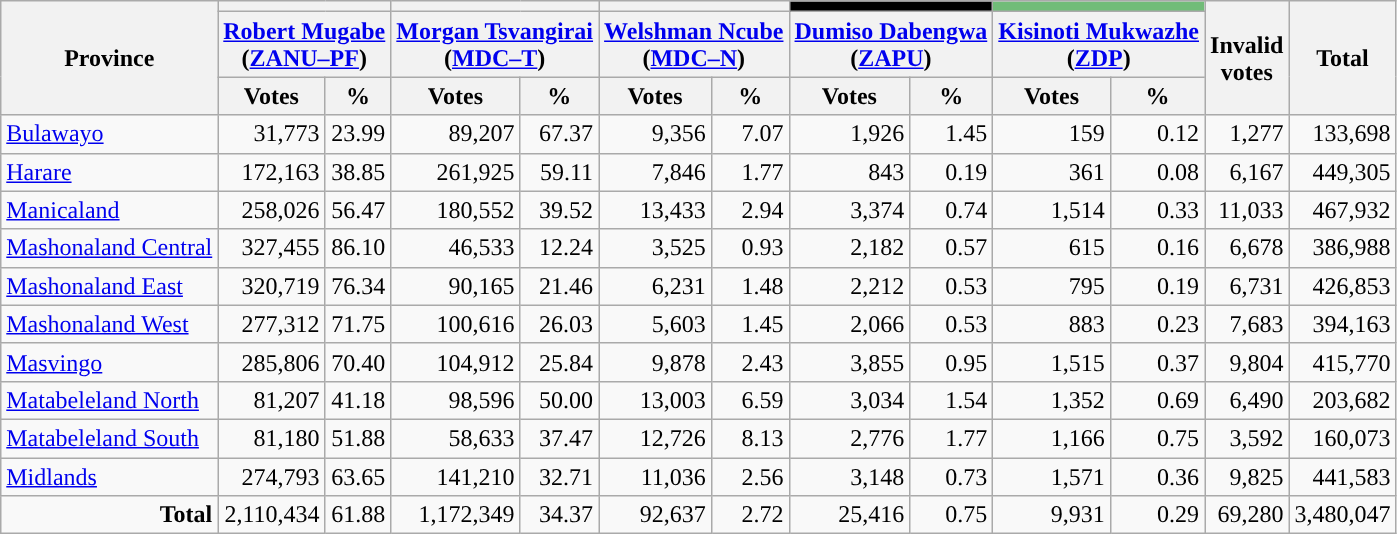<table class="wikitable" style="text-align:right">
<tr>
<th rowspan="3">Province</th>
<th colspan="2" style="background-color: "></th>
<th colspan="2" style="background-color: "></th>
<th colspan="2" style="background-color: "></th>
<th colspan="2" style="background-color:#000000"></th>
<th colspan="2" style="background-color:#71BC78"></th>
<th rowspan="3">Invalid<br>votes</th>
<th rowspan="3">Total</th>
</tr>
<tr>
<th colspan="2"><a href='#'>Robert Mugabe</a><br>(<a href='#'>ZANU–PF</a>)</th>
<th colspan="2"><a href='#'>Morgan Tsvangirai</a><br>(<a href='#'>MDC–T</a>)</th>
<th colspan="2"><a href='#'>Welshman Ncube</a><br>(<a href='#'>MDC–N</a>)</th>
<th colspan="2"><a href='#'>Dumiso Dabengwa</a><br>(<a href='#'>ZAPU</a>)</th>
<th colspan="2"><a href='#'>Kisinoti Mukwazhe</a><br>(<a href='#'>ZDP</a>)</th>
</tr>
<tr>
<th>Votes</th>
<th>%</th>
<th>Votes</th>
<th>%</th>
<th>Votes</th>
<th>%</th>
<th>Votes</th>
<th>%</th>
<th>Votes</th>
<th>%</th>
</tr>
<tr>
<td align="left"><a href='#'>Bulawayo</a></td>
<td>31,773</td>
<td>23.99</td>
<td>89,207</td>
<td>67.37</td>
<td>9,356</td>
<td>7.07</td>
<td>1,926</td>
<td>1.45</td>
<td>159</td>
<td>0.12</td>
<td>1,277</td>
<td>133,698</td>
</tr>
<tr>
<td align="left"><a href='#'>Harare</a></td>
<td>172,163</td>
<td>38.85</td>
<td>261,925</td>
<td>59.11</td>
<td>7,846</td>
<td>1.77</td>
<td>843</td>
<td>0.19</td>
<td>361</td>
<td>0.08</td>
<td>6,167</td>
<td>449,305</td>
</tr>
<tr>
<td align="left"><a href='#'>Manicaland</a></td>
<td>258,026</td>
<td>56.47</td>
<td>180,552</td>
<td>39.52</td>
<td>13,433</td>
<td>2.94</td>
<td>3,374</td>
<td>0.74</td>
<td>1,514</td>
<td>0.33</td>
<td>11,033</td>
<td>467,932</td>
</tr>
<tr>
<td align="left"><a href='#'>Mashonaland Central</a></td>
<td>327,455</td>
<td>86.10</td>
<td>46,533</td>
<td>12.24</td>
<td>3,525</td>
<td>0.93</td>
<td>2,182</td>
<td>0.57</td>
<td>615</td>
<td>0.16</td>
<td>6,678</td>
<td>386,988</td>
</tr>
<tr>
<td align="left"><a href='#'>Mashonaland East</a></td>
<td>320,719</td>
<td>76.34</td>
<td>90,165</td>
<td>21.46</td>
<td>6,231</td>
<td>1.48</td>
<td>2,212</td>
<td>0.53</td>
<td>795</td>
<td>0.19</td>
<td>6,731</td>
<td>426,853</td>
</tr>
<tr>
<td align="left"><a href='#'>Mashonaland West</a></td>
<td>277,312</td>
<td>71.75</td>
<td>100,616</td>
<td>26.03</td>
<td>5,603</td>
<td>1.45</td>
<td>2,066</td>
<td>0.53</td>
<td>883</td>
<td>0.23</td>
<td>7,683</td>
<td>394,163</td>
</tr>
<tr>
<td align="left"><a href='#'>Masvingo</a></td>
<td>285,806</td>
<td>70.40</td>
<td>104,912</td>
<td>25.84</td>
<td>9,878</td>
<td>2.43</td>
<td>3,855</td>
<td>0.95</td>
<td>1,515</td>
<td>0.37</td>
<td>9,804</td>
<td>415,770</td>
</tr>
<tr>
<td align="left"><a href='#'>Matabeleland North</a></td>
<td>81,207</td>
<td>41.18</td>
<td>98,596</td>
<td>50.00</td>
<td>13,003</td>
<td>6.59</td>
<td>3,034</td>
<td>1.54</td>
<td>1,352</td>
<td>0.69</td>
<td>6,490</td>
<td>203,682</td>
</tr>
<tr>
<td align="left"><a href='#'>Matabeleland South</a></td>
<td>81,180</td>
<td>51.88</td>
<td>58,633</td>
<td>37.47</td>
<td>12,726</td>
<td>8.13</td>
<td>2,776</td>
<td>1.77</td>
<td>1,166</td>
<td>0.75</td>
<td>3,592</td>
<td>160,073</td>
</tr>
<tr>
<td align="left"><a href='#'>Midlands</a></td>
<td>274,793</td>
<td>63.65</td>
<td>141,210</td>
<td>32.71</td>
<td>11,036</td>
<td>2.56</td>
<td>3,148</td>
<td>0.73</td>
<td>1,571</td>
<td>0.36</td>
<td>9,825</td>
<td>441,583</td>
</tr>
<tr>
<td><strong>Total</strong></td>
<td>2,110,434</td>
<td>61.88</td>
<td>1,172,349</td>
<td>34.37</td>
<td>92,637</td>
<td>2.72</td>
<td>25,416</td>
<td>0.75</td>
<td>9,931</td>
<td>0.29</td>
<td>69,280</td>
<td>3,480,047</td>
</tr>
</table>
